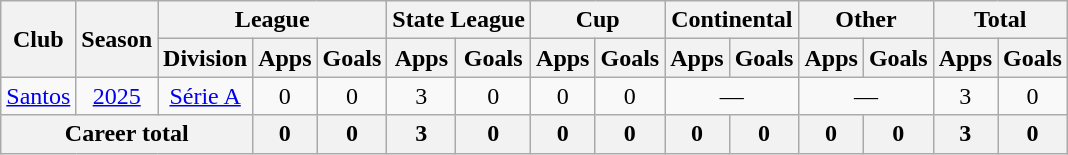<table class="wikitable" style="text-align: center">
<tr>
<th rowspan="2">Club</th>
<th rowspan="2">Season</th>
<th colspan="3">League</th>
<th colspan="2">State League</th>
<th colspan="2">Cup</th>
<th colspan="2">Continental</th>
<th colspan="2">Other</th>
<th colspan="2">Total</th>
</tr>
<tr>
<th>Division</th>
<th>Apps</th>
<th>Goals</th>
<th>Apps</th>
<th>Goals</th>
<th>Apps</th>
<th>Goals</th>
<th>Apps</th>
<th>Goals</th>
<th>Apps</th>
<th>Goals</th>
<th>Apps</th>
<th>Goals</th>
</tr>
<tr>
<td rowspan="1"><a href='#'>Santos</a></td>
<td><a href='#'>2025</a></td>
<td><a href='#'>Série A</a></td>
<td>0</td>
<td>0</td>
<td>3</td>
<td>0</td>
<td>0</td>
<td>0</td>
<td colspan="2">—</td>
<td colspan="2">—</td>
<td>3</td>
<td>0</td>
</tr>
<tr>
<th colspan="3"><strong>Career total</strong></th>
<th>0</th>
<th>0</th>
<th>3</th>
<th>0</th>
<th>0</th>
<th>0</th>
<th>0</th>
<th>0</th>
<th>0</th>
<th>0</th>
<th>3</th>
<th>0</th>
</tr>
</table>
